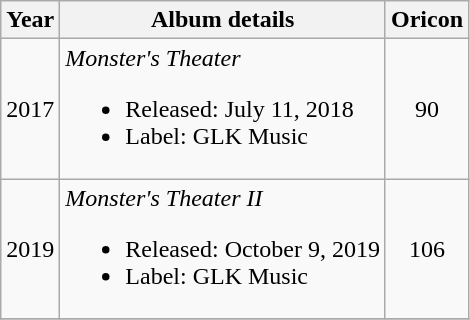<table class="wikitable">
<tr>
<th>Year</th>
<th>Album details</th>
<th>Oricon</th>
</tr>
<tr>
<td>2017</td>
<td><em>Monster's Theater</em><br><ul><li>Released: July 11, 2018</li><li>Label: GLK Music</li></ul></td>
<td align="center">90</td>
</tr>
<tr>
<td>2019</td>
<td><em>Monster's Theater II</em><br><ul><li>Released: October 9, 2019</li><li>Label: GLK Music</li></ul></td>
<td align="center">106</td>
</tr>
<tr>
</tr>
</table>
